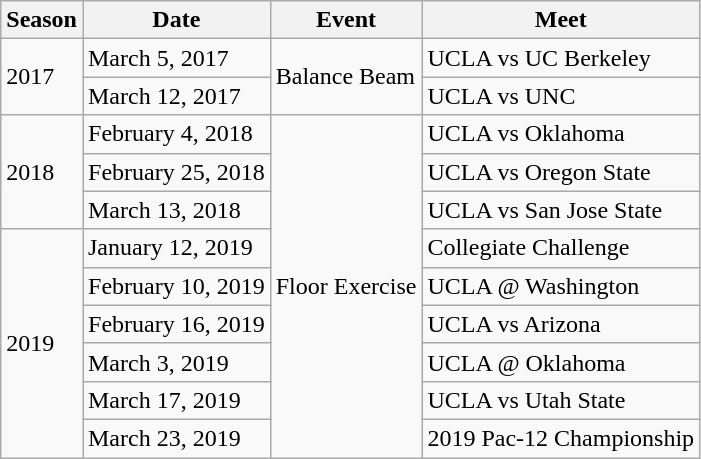<table class="wikitable">
<tr>
<th>Season</th>
<th>Date</th>
<th>Event</th>
<th>Meet</th>
</tr>
<tr>
<td rowspan="2">2017</td>
<td>March 5, 2017</td>
<td rowspan="2">Balance Beam</td>
<td>UCLA vs UC Berkeley</td>
</tr>
<tr>
<td>March 12, 2017</td>
<td>UCLA vs UNC</td>
</tr>
<tr>
<td rowspan="3">2018</td>
<td>February 4, 2018</td>
<td rowspan="9">Floor Exercise</td>
<td>UCLA vs Oklahoma</td>
</tr>
<tr>
<td>February 25, 2018</td>
<td>UCLA vs Oregon State</td>
</tr>
<tr>
<td>March 13, 2018</td>
<td>UCLA vs San Jose State</td>
</tr>
<tr>
<td rowspan="6">2019</td>
<td>January 12, 2019</td>
<td>Collegiate Challenge</td>
</tr>
<tr>
<td>February 10, 2019</td>
<td>UCLA @ Washington</td>
</tr>
<tr>
<td>February 16, 2019</td>
<td>UCLA vs Arizona</td>
</tr>
<tr>
<td>March 3, 2019</td>
<td>UCLA @ Oklahoma</td>
</tr>
<tr>
<td>March 17, 2019</td>
<td>UCLA vs Utah State</td>
</tr>
<tr>
<td>March 23, 2019</td>
<td>2019 Pac-12 Championship</td>
</tr>
</table>
